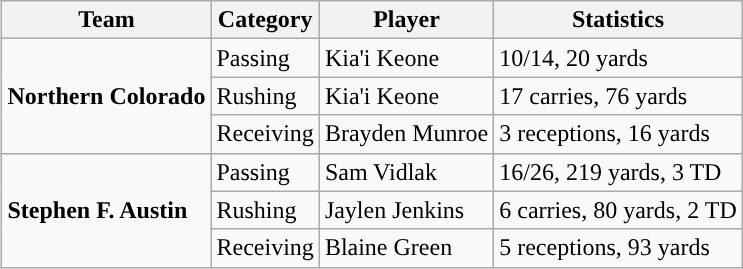<table class="wikitable" style="float: right;">
<tr>
<th>Team</th>
<th>Category</th>
<th>Player</th>
<th>Statistics</th>
</tr>
<tr>
<td rowspan=3><strong>Northern Colorado</strong></td>
<td>Passing</td>
<td>Kia'i Keone</td>
<td>10/14, 20 yards</td>
</tr>
<tr>
<td>Rushing</td>
<td>Kia'i Keone</td>
<td>17 carries, 76 yards</td>
</tr>
<tr>
<td>Receiving</td>
<td>Brayden Munroe</td>
<td>3 receptions, 16 yards</td>
</tr>
<tr>
<td rowspan=3><strong>Stephen F. Austin</strong></td>
<td>Passing</td>
<td>Sam Vidlak</td>
<td>16/26, 219 yards, 3 TD</td>
</tr>
<tr>
<td>Rushing</td>
<td>Jaylen Jenkins</td>
<td>6 carries, 80 yards, 2 TD</td>
</tr>
<tr>
<td>Receiving</td>
<td>Blaine Green</td>
<td>5 receptions, 93 yards</td>
</tr>
</table>
